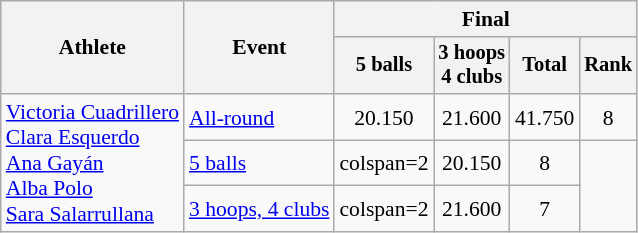<table class="wikitable" style="text-align:center; font-size:90%">
<tr>
<th rowspan=2>Athlete</th>
<th rowspan=2>Event</th>
<th colspan=4>Final</th>
</tr>
<tr style="font-size:95%">
<th>5 balls</th>
<th>3 hoops<br>4 clubs</th>
<th>Total</th>
<th>Rank</th>
</tr>
<tr align=center>
<td rowspan=3 align=left><a href='#'>Victoria Cuadrillero</a><br><a href='#'>Clara Esquerdo</a><br><a href='#'>Ana Gayán</a><br><a href='#'>Alba Polo</a><br><a href='#'>Sara Salarrullana</a></td>
<td align=left><a href='#'>All-round</a></td>
<td>20.150</td>
<td>21.600</td>
<td>41.750</td>
<td>8</td>
</tr>
<tr>
<td align=left><a href='#'>5 balls</a></td>
<td>colspan=2 </td>
<td>20.150</td>
<td>8</td>
</tr>
<tr>
<td align=left><a href='#'>3 hoops, 4 clubs</a></td>
<td>colspan=2 </td>
<td>21.600</td>
<td>7</td>
</tr>
</table>
